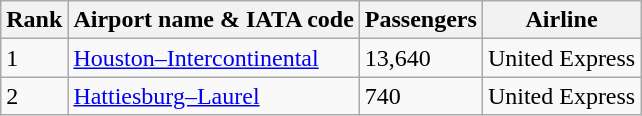<table class="wikitable">
<tr>
<th>Rank</th>
<th>Airport name & IATA code</th>
<th>Passengers</th>
<th>Airline</th>
</tr>
<tr>
<td>1</td>
<td><a href='#'>Houston–Intercontinental</a></td>
<td>13,640</td>
<td>United Express</td>
</tr>
<tr>
<td>2</td>
<td><a href='#'>Hattiesburg–Laurel</a></td>
<td>740</td>
<td>United Express</td>
</tr>
</table>
